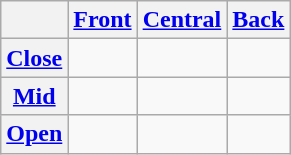<table class="wikitable" style="text-align:center">
<tr>
<th></th>
<th><a href='#'>Front</a></th>
<th><a href='#'>Central</a></th>
<th><a href='#'>Back</a></th>
</tr>
<tr align="center">
<th><a href='#'>Close</a></th>
<td></td>
<td></td>
<td></td>
</tr>
<tr align="center">
<th><a href='#'>Mid</a></th>
<td></td>
<td></td>
<td></td>
</tr>
<tr align="center">
<th><a href='#'>Open</a></th>
<td></td>
<td></td>
<td></td>
</tr>
</table>
